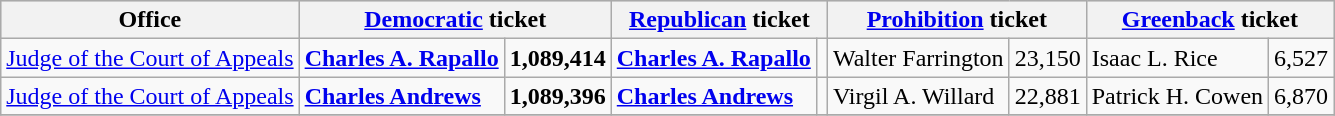<table class=wikitable>
<tr bgcolor=lightgrey>
<th>Office</th>
<th colspan="2" ><a href='#'>Democratic</a> ticket</th>
<th colspan="2" ><a href='#'>Republican</a> ticket</th>
<th colspan="2" ><a href='#'>Prohibition</a> ticket</th>
<th colspan="2" ><a href='#'>Greenback</a> ticket</th>
</tr>
<tr>
<td><a href='#'>Judge of the Court of Appeals</a></td>
<td><strong><a href='#'>Charles A. Rapallo</a></strong></td>
<td align="right"><strong>1,089,414</strong></td>
<td><strong><a href='#'>Charles A. Rapallo</a></strong></td>
<td align="right"></td>
<td>Walter Farrington</td>
<td align="right">23,150</td>
<td>Isaac L. Rice</td>
<td align="right">6,527</td>
</tr>
<tr>
<td><a href='#'>Judge of the Court of Appeals</a></td>
<td><strong><a href='#'>Charles Andrews</a></strong></td>
<td align="right"><strong>1,089,396</strong></td>
<td><strong><a href='#'>Charles Andrews</a></strong></td>
<td align="right"></td>
<td>Virgil A. Willard</td>
<td align="right">22,881</td>
<td>Patrick H. Cowen</td>
<td align="right">6,870</td>
</tr>
<tr>
</tr>
</table>
